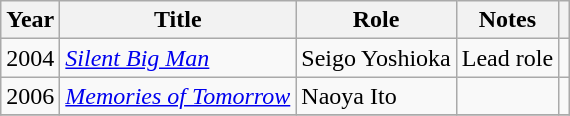<table class="wikitable sortable">
<tr>
<th>Year</th>
<th>Title</th>
<th>Role</th>
<th class="unsortable">Notes</th>
<th class="unsortable"></th>
</tr>
<tr>
<td>2004</td>
<td><em><a href='#'>Silent Big Man</a></em></td>
<td>Seigo Yoshioka</td>
<td>Lead role</td>
<td></td>
</tr>
<tr>
<td>2006</td>
<td><em><a href='#'>Memories of Tomorrow</a></em></td>
<td>Naoya Ito</td>
<td></td>
<td></td>
</tr>
<tr>
</tr>
</table>
